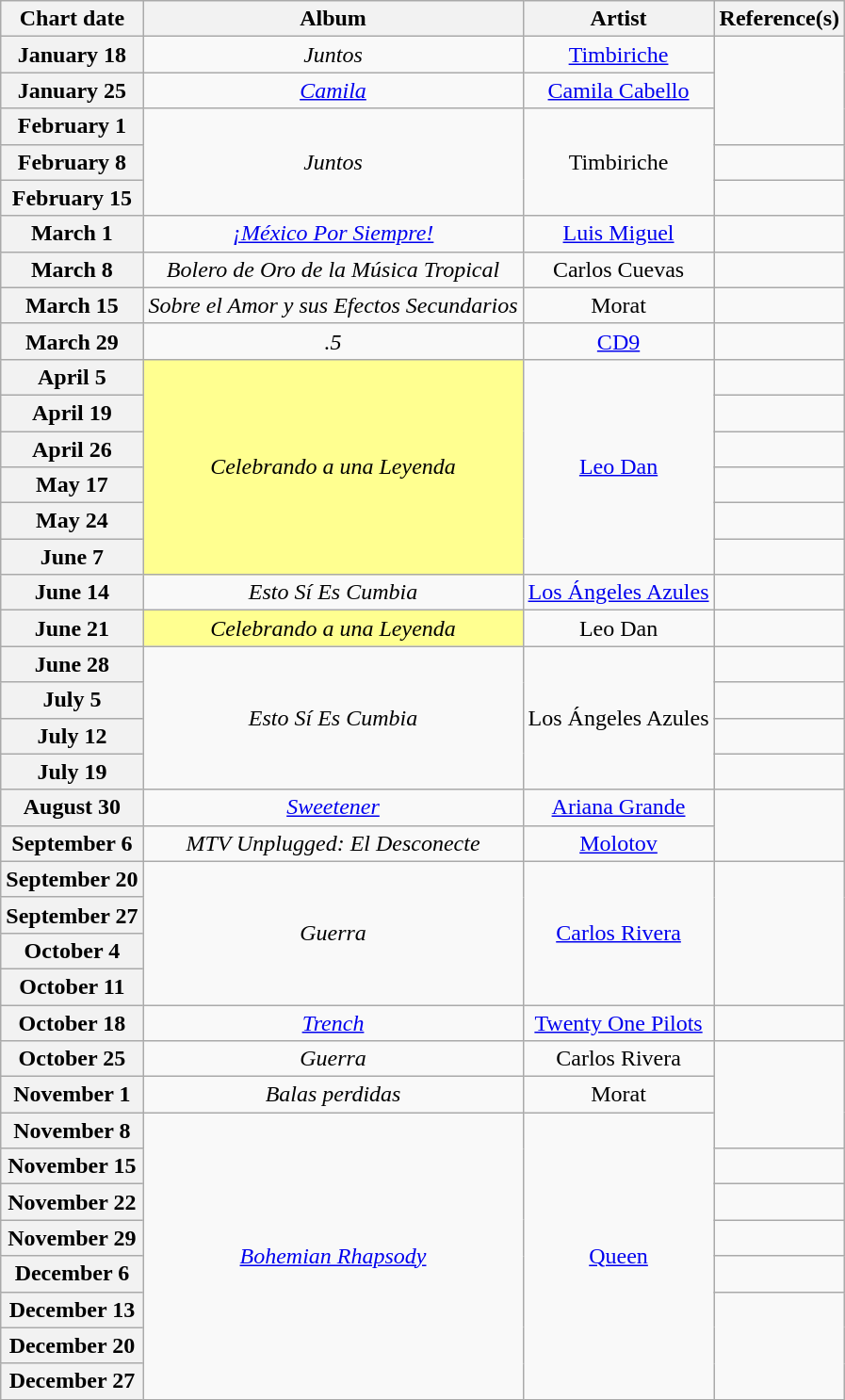<table class="wikitable plainrowheaders" style="text-align: center">
<tr>
<th>Chart date</th>
<th>Album</th>
<th>Artist</th>
<th>Reference(s)</th>
</tr>
<tr>
<th scope="row">January 18</th>
<td style="text-align: center;"><em>Juntos</em></td>
<td><a href='#'>Timbiriche</a></td>
<td rowspan="3"></td>
</tr>
<tr>
<th scope="row">January 25</th>
<td style="text-align: center;"><em><a href='#'>Camila</a></em></td>
<td><a href='#'>Camila Cabello</a></td>
</tr>
<tr>
<th scope="row">February 1</th>
<td style="text-align: center;" rowspan="3"><em>Juntos</em></td>
<td rowspan="3">Timbiriche</td>
</tr>
<tr>
<th scope="row">February 8</th>
<td></td>
</tr>
<tr>
<th scope="row">February 15</th>
<td></td>
</tr>
<tr>
<th scope="row">March 1</th>
<td style="text-align: center;"><em><a href='#'>¡México Por Siempre!</a></em></td>
<td><a href='#'>Luis Miguel</a></td>
<td></td>
</tr>
<tr>
<th scope="row">March 8</th>
<td style="text-align: center;"><em>Bolero de Oro de la Música Tropical</em></td>
<td>Carlos Cuevas</td>
<td></td>
</tr>
<tr>
<th scope="row">March 15</th>
<td style="text-align: center;"><em>Sobre el Amor y sus Efectos Secundarios</em></td>
<td>Morat</td>
<td></td>
</tr>
<tr>
<th scope="row">March 29</th>
<td style="text-align: center;"><em>.5</em></td>
<td><a href='#'>CD9</a></td>
<td></td>
</tr>
<tr>
<th scope="row">April 5</th>
<td bgcolor=#FFFF90 style="text-align: center;" rowspan="6"><em>Celebrando a una Leyenda</em></td>
<td rowspan="6"><a href='#'>Leo Dan</a></td>
<td></td>
</tr>
<tr>
<th scope="row">April 19</th>
<td></td>
</tr>
<tr>
<th scope="row">April 26</th>
<td></td>
</tr>
<tr>
<th scope="row">May 17</th>
<td></td>
</tr>
<tr>
<th scope="row">May 24</th>
<td></td>
</tr>
<tr>
<th scope="row">June 7</th>
<td></td>
</tr>
<tr>
<th scope="row">June 14</th>
<td style="text-align: center;"><em>Esto Sí Es Cumbia</em></td>
<td><a href='#'>Los Ángeles Azules</a></td>
<td></td>
</tr>
<tr>
<th scope="row">June 21</th>
<td bgcolor=#FFFF90 style="text-align: center;"><em>Celebrando a una Leyenda</em></td>
<td>Leo Dan</td>
<td></td>
</tr>
<tr>
<th scope="row">June 28</th>
<td style="text-align: center;" rowspan="4"><em>Esto Sí Es Cumbia</em></td>
<td rowspan="4">Los Ángeles Azules</td>
<td></td>
</tr>
<tr>
<th scope="row">July 5</th>
<td></td>
</tr>
<tr>
<th scope="row">July 12</th>
<td></td>
</tr>
<tr>
<th scope="row">July 19</th>
<td></td>
</tr>
<tr>
<th scope="row">August 30</th>
<td style="text-align: center;"><em><a href='#'>Sweetener</a></em></td>
<td><a href='#'>Ariana Grande</a></td>
<td rowspan="2"></td>
</tr>
<tr>
<th scope="row">September 6</th>
<td style="text-align: center;"><em>MTV Unplugged: El Desconecte</em></td>
<td><a href='#'>Molotov</a></td>
</tr>
<tr>
<th scope="row">September 20</th>
<td style="text-align: center;" rowspan="4"><em>Guerra</em></td>
<td rowspan="4"><a href='#'>Carlos Rivera</a></td>
<td rowspan="4"></td>
</tr>
<tr>
<th scope="row">September 27</th>
</tr>
<tr>
<th scope="row">October 4</th>
</tr>
<tr>
<th scope="row">October 11</th>
</tr>
<tr>
<th scope="row">October 18</th>
<td style="text-align: center;"><em><a href='#'>Trench</a></em></td>
<td><a href='#'>Twenty One Pilots</a></td>
<td></td>
</tr>
<tr>
<th scope="row">October 25</th>
<td style="text-align: center;"><em>Guerra</em></td>
<td>Carlos Rivera</td>
<td rowspan="3"></td>
</tr>
<tr>
<th scope="row">November 1</th>
<td style="text-align: center;"><em>Balas perdidas</em></td>
<td>Morat</td>
</tr>
<tr>
<th scope="row">November 8</th>
<td style="text-align: center;" rowspan="8"><em><a href='#'>Bohemian Rhapsody</a></em></td>
<td rowspan="8"><a href='#'>Queen</a></td>
</tr>
<tr>
<th scope="row">November 15</th>
<td></td>
</tr>
<tr>
<th scope="row">November 22</th>
<td></td>
</tr>
<tr>
<th scope="row">November 29</th>
<td></td>
</tr>
<tr>
<th scope="row">December 6</th>
<td></td>
</tr>
<tr>
<th scope="row">December 13</th>
<td rowspan="3"></td>
</tr>
<tr>
<th scope="row">December 20</th>
</tr>
<tr>
<th scope="row">December 27</th>
</tr>
</table>
